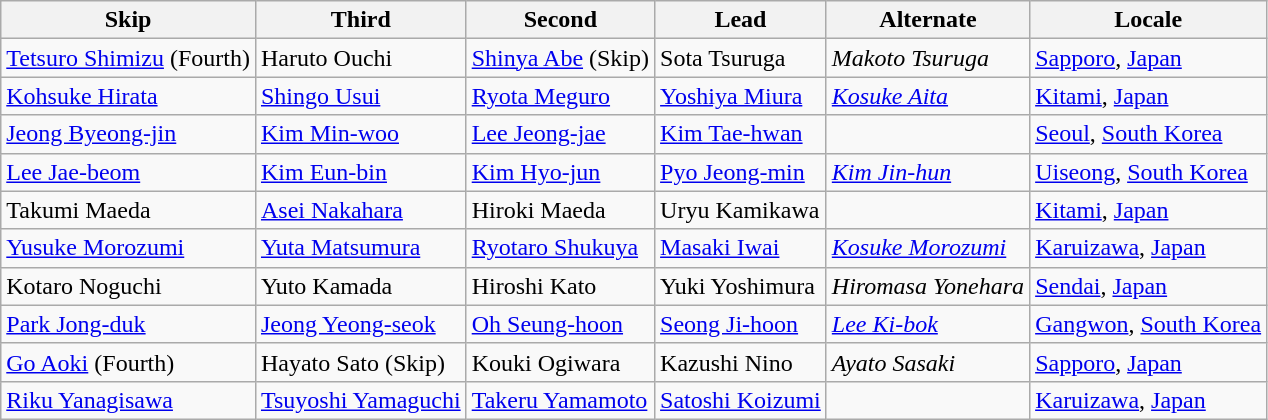<table class=wikitable>
<tr>
<th scope="col">Skip</th>
<th scope="col">Third</th>
<th scope="col">Second</th>
<th scope="col">Lead</th>
<th scope="col">Alternate</th>
<th scope="col">Locale</th>
</tr>
<tr>
<td><a href='#'>Tetsuro Shimizu</a> (Fourth)</td>
<td>Haruto Ouchi</td>
<td><a href='#'>Shinya Abe</a> (Skip)</td>
<td>Sota Tsuruga</td>
<td><em>Makoto Tsuruga</em></td>
<td> <a href='#'>Sapporo</a>, <a href='#'>Japan</a></td>
</tr>
<tr>
<td><a href='#'>Kohsuke Hirata</a></td>
<td><a href='#'>Shingo Usui</a></td>
<td><a href='#'>Ryota Meguro</a></td>
<td><a href='#'>Yoshiya Miura</a></td>
<td><em><a href='#'>Kosuke Aita</a></em></td>
<td> <a href='#'>Kitami</a>, <a href='#'>Japan</a></td>
</tr>
<tr>
<td><a href='#'>Jeong Byeong-jin</a></td>
<td><a href='#'>Kim Min-woo</a></td>
<td><a href='#'>Lee Jeong-jae</a></td>
<td><a href='#'>Kim Tae-hwan</a></td>
<td></td>
<td> <a href='#'>Seoul</a>, <a href='#'>South Korea</a></td>
</tr>
<tr>
<td><a href='#'>Lee Jae-beom</a></td>
<td><a href='#'>Kim Eun-bin</a></td>
<td><a href='#'>Kim Hyo-jun</a></td>
<td><a href='#'>Pyo Jeong-min</a></td>
<td><em><a href='#'>Kim Jin-hun</a></em></td>
<td> <a href='#'>Uiseong</a>, <a href='#'>South Korea</a></td>
</tr>
<tr>
<td>Takumi Maeda</td>
<td><a href='#'>Asei Nakahara</a></td>
<td>Hiroki Maeda</td>
<td>Uryu Kamikawa</td>
<td></td>
<td> <a href='#'>Kitami</a>, <a href='#'>Japan</a></td>
</tr>
<tr>
<td><a href='#'>Yusuke Morozumi</a></td>
<td><a href='#'>Yuta Matsumura</a></td>
<td><a href='#'>Ryotaro Shukuya</a></td>
<td><a href='#'>Masaki Iwai</a></td>
<td><em><a href='#'>Kosuke Morozumi</a></em></td>
<td> <a href='#'>Karuizawa</a>, <a href='#'>Japan</a></td>
</tr>
<tr>
<td>Kotaro Noguchi</td>
<td>Yuto Kamada</td>
<td>Hiroshi Kato</td>
<td>Yuki Yoshimura</td>
<td><em>Hiromasa Yonehara</em></td>
<td> <a href='#'>Sendai</a>, <a href='#'>Japan</a></td>
</tr>
<tr>
<td><a href='#'>Park Jong-duk</a></td>
<td><a href='#'>Jeong Yeong-seok</a></td>
<td><a href='#'>Oh Seung-hoon</a></td>
<td><a href='#'>Seong Ji-hoon</a></td>
<td><em><a href='#'>Lee Ki-bok</a></em></td>
<td> <a href='#'>Gangwon</a>, <a href='#'>South Korea</a></td>
</tr>
<tr>
<td><a href='#'>Go Aoki</a> (Fourth)</td>
<td>Hayato Sato (Skip)</td>
<td>Kouki Ogiwara</td>
<td>Kazushi Nino</td>
<td><em>Ayato Sasaki</em></td>
<td> <a href='#'>Sapporo</a>, <a href='#'>Japan</a></td>
</tr>
<tr>
<td><a href='#'>Riku Yanagisawa</a></td>
<td><a href='#'>Tsuyoshi Yamaguchi</a></td>
<td><a href='#'>Takeru Yamamoto</a></td>
<td><a href='#'>Satoshi Koizumi</a></td>
<td></td>
<td> <a href='#'>Karuizawa</a>, <a href='#'>Japan</a></td>
</tr>
</table>
